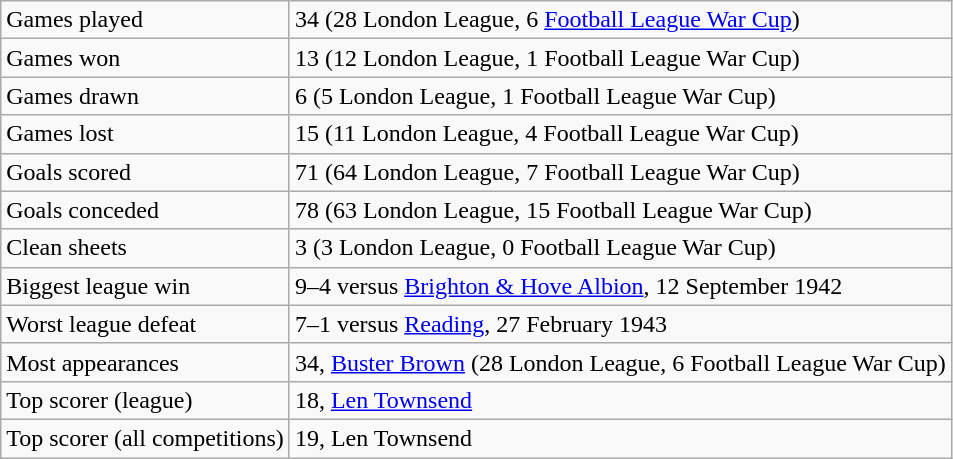<table class="wikitable">
<tr>
<td>Games played</td>
<td>34 (28 London League, 6 <a href='#'>Football League War Cup</a>)</td>
</tr>
<tr>
<td>Games won</td>
<td>13 (12 London League, 1 Football League War Cup)</td>
</tr>
<tr>
<td>Games drawn</td>
<td>6 (5 London League, 1 Football League War Cup)</td>
</tr>
<tr>
<td>Games lost</td>
<td>15 (11 London League, 4 Football League War Cup)</td>
</tr>
<tr>
<td>Goals scored</td>
<td>71 (64 London League, 7 Football League War Cup)</td>
</tr>
<tr>
<td>Goals conceded</td>
<td>78 (63 London League, 15 Football League War Cup)</td>
</tr>
<tr>
<td>Clean sheets</td>
<td>3 (3 London League, 0 Football League War Cup)</td>
</tr>
<tr>
<td>Biggest league win</td>
<td>9–4 versus <a href='#'>Brighton & Hove Albion</a>, 12 September 1942</td>
</tr>
<tr>
<td>Worst league defeat</td>
<td>7–1 versus <a href='#'>Reading</a>, 27 February 1943</td>
</tr>
<tr>
<td>Most appearances</td>
<td>34, <a href='#'>Buster Brown</a> (28 London League, 6 Football League War Cup)</td>
</tr>
<tr>
<td>Top scorer (league)</td>
<td>18, <a href='#'>Len Townsend</a></td>
</tr>
<tr>
<td>Top scorer (all competitions)</td>
<td>19, Len Townsend</td>
</tr>
</table>
